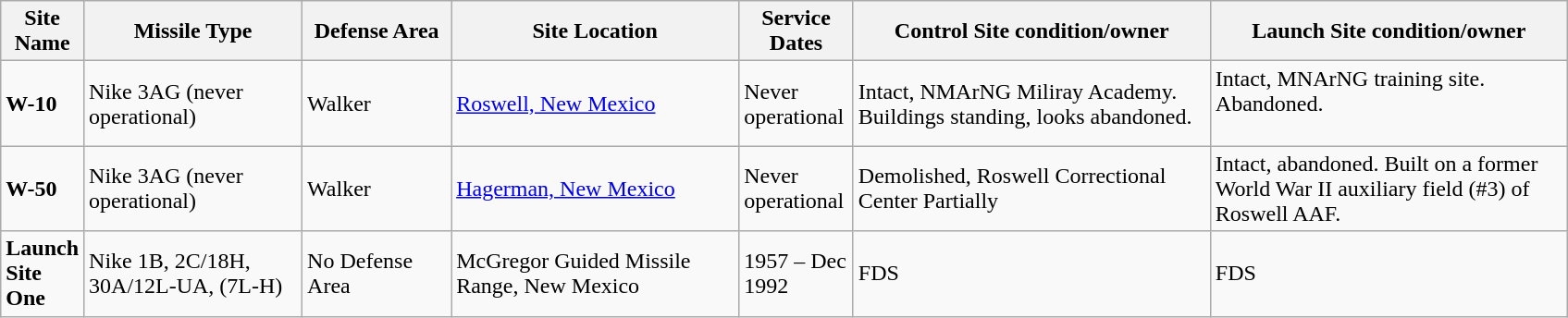<table class="wikitable sortable">
<tr>
<th scope="col" style="width:50px;">Site Name</th>
<th scope="col" style="width:150px;">Missile Type</th>
<th scope="col" style="width:100px;">Defense Area</th>
<th scope="col" style="width:200px;">Site Location</th>
<th scope="col" style="width:75px;">Service Dates</th>
<th scope="col" style="width:250px;">Control Site condition/owner</th>
<th scope="col" style="width:250px;">Launch Site condition/owner</th>
</tr>
<tr>
<td><strong>W-10</strong></td>
<td>Nike 3AG (never operational)</td>
<td>Walker</td>
<td><a href='#'>Roswell, New Mexico</a></td>
<td>Never operational</td>
<td>Intact, NMArNG Miliray Academy. Buildings standing, looks abandoned.<br></td>
<td>Intact, MNArNG training site. Abandoned.<br><br></td>
</tr>
<tr>
<td><strong>W-50</strong></td>
<td>Nike 3AG (never operational)</td>
<td>Walker</td>
<td><a href='#'>Hagerman, New Mexico</a></td>
<td>Never operational</td>
<td>Demolished, Roswell Correctional Center Partially<br></td>
<td>Intact, abandoned. Built on a former World War II auxiliary field (#3) of Roswell AAF.<br></td>
</tr>
<tr>
<td><strong>Launch Site One</strong></td>
<td>Nike 1B, 2C/18H, 30A/12L-UA, (7L-H)</td>
<td>No Defense Area</td>
<td>McGregor Guided Missile Range, New Mexico</td>
<td>1957 – Dec 1992</td>
<td>FDS</td>
<td>FDS</td>
</tr>
</table>
